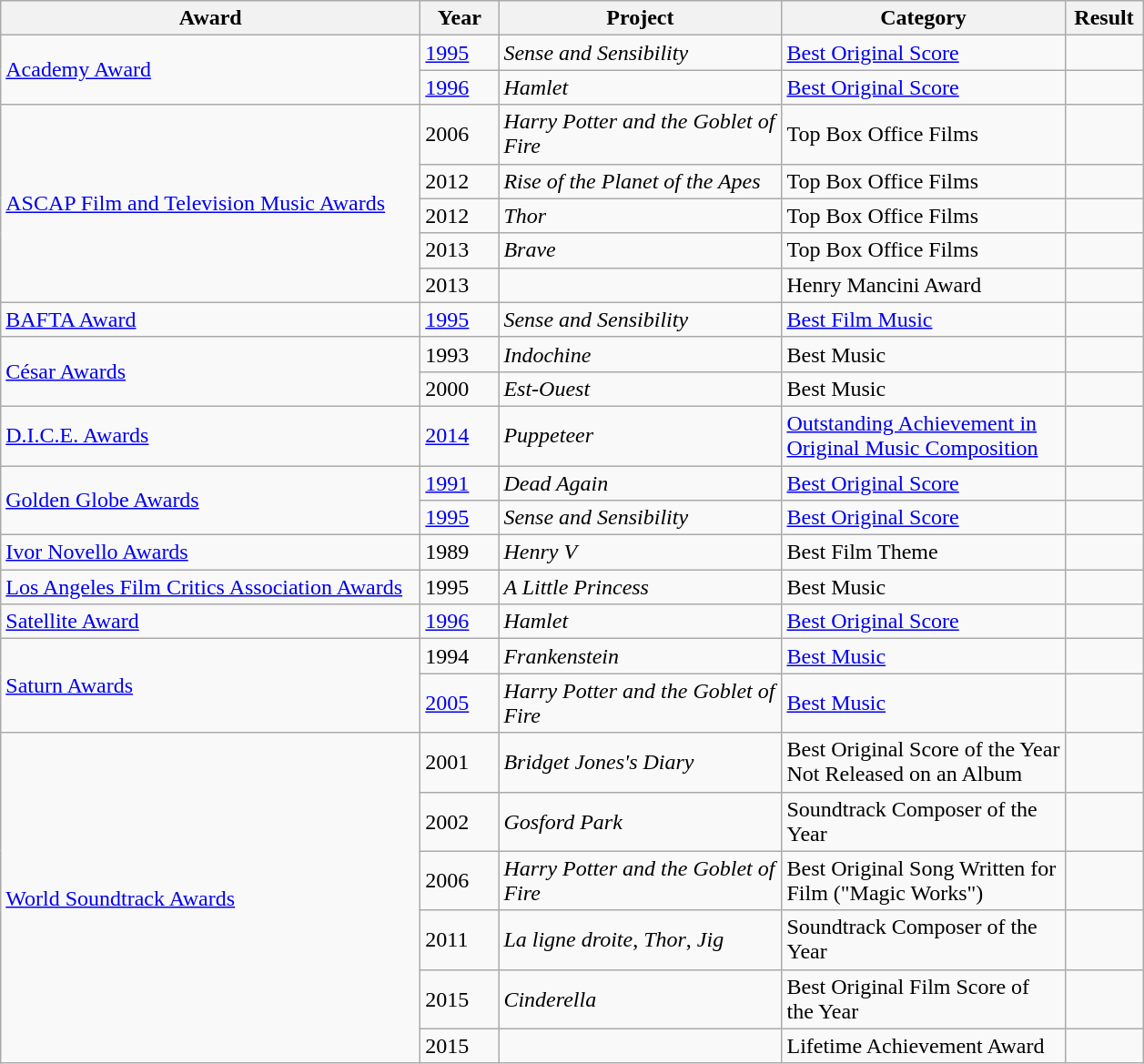<table class="wikitable">
<tr>
<th style="width:300px;">Award</th>
<th style="width:50px;">Year</th>
<th style="width:200px;">Project</th>
<th style="width:200px;">Category</th>
<th style="width:50px;">Result</th>
</tr>
<tr>
<td rowspan=2><a href='#'>Academy Award</a></td>
<td><a href='#'>1995</a></td>
<td><em>Sense and Sensibility</em></td>
<td><a href='#'>Best Original Score</a></td>
<td></td>
</tr>
<tr>
<td><a href='#'>1996</a></td>
<td><em>Hamlet</em></td>
<td><a href='#'>Best Original Score</a></td>
<td></td>
</tr>
<tr>
<td rowspan=5><a href='#'>ASCAP Film and Television Music Awards</a></td>
<td>2006</td>
<td><em>Harry Potter and the Goblet of Fire</em></td>
<td>Top Box Office Films</td>
<td></td>
</tr>
<tr>
<td>2012</td>
<td><em>Rise of the Planet of the Apes</em></td>
<td>Top Box Office Films</td>
<td></td>
</tr>
<tr>
<td>2012</td>
<td><em>Thor</em></td>
<td>Top Box Office Films</td>
<td></td>
</tr>
<tr>
<td>2013</td>
<td><em>Brave</em></td>
<td>Top Box Office Films</td>
<td></td>
</tr>
<tr>
<td>2013</td>
<td></td>
<td>Henry Mancini Award</td>
<td></td>
</tr>
<tr>
<td><a href='#'>BAFTA Award</a></td>
<td><a href='#'>1995</a></td>
<td><em>Sense and Sensibility</em></td>
<td><a href='#'>Best Film Music</a></td>
<td></td>
</tr>
<tr>
<td rowspan="2"><a href='#'>César Awards</a></td>
<td>1993</td>
<td><em>Indochine</em></td>
<td>Best Music</td>
<td></td>
</tr>
<tr>
<td>2000</td>
<td><em>Est-Ouest</em></td>
<td>Best Music</td>
<td></td>
</tr>
<tr>
<td><a href='#'>D.I.C.E. Awards</a></td>
<td><a href='#'>2014</a></td>
<td><em>Puppeteer</em></td>
<td><a href='#'>Outstanding Achievement in Original Music Composition</a></td>
<td></td>
</tr>
<tr>
<td rowspan=2><a href='#'>Golden Globe Awards</a></td>
<td><a href='#'>1991</a></td>
<td><em>Dead Again</em></td>
<td><a href='#'>Best Original Score</a></td>
<td></td>
</tr>
<tr>
<td><a href='#'>1995</a></td>
<td><em>Sense and Sensibility</em></td>
<td><a href='#'>Best Original Score</a></td>
<td></td>
</tr>
<tr>
<td><a href='#'>Ivor Novello Awards</a></td>
<td>1989</td>
<td><em>Henry V</em></td>
<td>Best Film Theme</td>
<td></td>
</tr>
<tr>
<td><a href='#'>Los Angeles Film Critics Association Awards</a></td>
<td>1995</td>
<td><em>A Little Princess</em></td>
<td>Best Music</td>
<td></td>
</tr>
<tr>
<td><a href='#'>Satellite Award</a></td>
<td><a href='#'>1996</a></td>
<td><em>Hamlet</em></td>
<td><a href='#'>Best Original Score</a></td>
<td></td>
</tr>
<tr>
<td rowspan=2><a href='#'>Saturn Awards</a></td>
<td>1994</td>
<td><em>Frankenstein</em></td>
<td><a href='#'>Best Music</a></td>
<td></td>
</tr>
<tr>
<td><a href='#'>2005</a></td>
<td><em>Harry Potter and the Goblet of Fire</em></td>
<td><a href='#'>Best Music</a></td>
<td></td>
</tr>
<tr>
<td rowspan="6"><a href='#'>World Soundtrack Awards</a></td>
<td>2001</td>
<td><em>Bridget Jones's Diary</em></td>
<td>Best Original Score of the Year Not Released on an Album</td>
<td></td>
</tr>
<tr>
<td>2002</td>
<td><em>Gosford Park</em></td>
<td>Soundtrack Composer of the Year</td>
<td></td>
</tr>
<tr>
<td>2006</td>
<td><em>Harry Potter and the Goblet of Fire</em></td>
<td>Best Original Song Written for Film ("Magic Works")</td>
<td></td>
</tr>
<tr>
<td>2011</td>
<td><em>La ligne droite</em>, <em>Thor</em>, <em>Jig</em></td>
<td>Soundtrack Composer of the Year</td>
<td></td>
</tr>
<tr>
<td>2015</td>
<td><em>Cinderella</em></td>
<td>Best Original Film Score of the Year</td>
<td></td>
</tr>
<tr>
<td>2015</td>
<td></td>
<td>Lifetime Achievement Award</td>
<td></td>
</tr>
</table>
